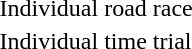<table>
<tr>
<td>Individual road race</td>
<td></td>
<td></td>
<td></td>
</tr>
<tr>
<td>Individual time trial</td>
<td></td>
<td></td>
<td></td>
</tr>
</table>
